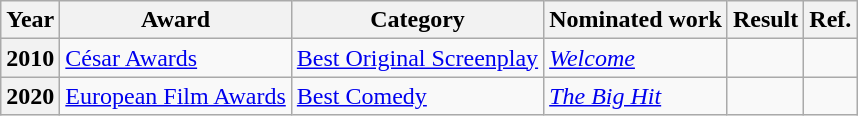<table class="wikitable sortable plainrowheaders">
<tr>
<th scope="col">Year</th>
<th scope="col">Award</th>
<th scope="col">Category</th>
<th scope="col">Nominated work</th>
<th scope="col">Result</th>
<th scope="col">Ref.</th>
</tr>
<tr>
<th scope="row">2010</th>
<td><a href='#'>César Awards</a></td>
<td><a href='#'>Best Original Screenplay</a></td>
<td><em><a href='#'>Welcome</a></em></td>
<td></td>
<td align="center"></td>
</tr>
<tr>
<th scope="row">2020</th>
<td><a href='#'>European Film Awards</a></td>
<td><a href='#'>Best Comedy</a></td>
<td><em><a href='#'>The Big Hit</a></em></td>
<td></td>
<td align="center"></td>
</tr>
</table>
